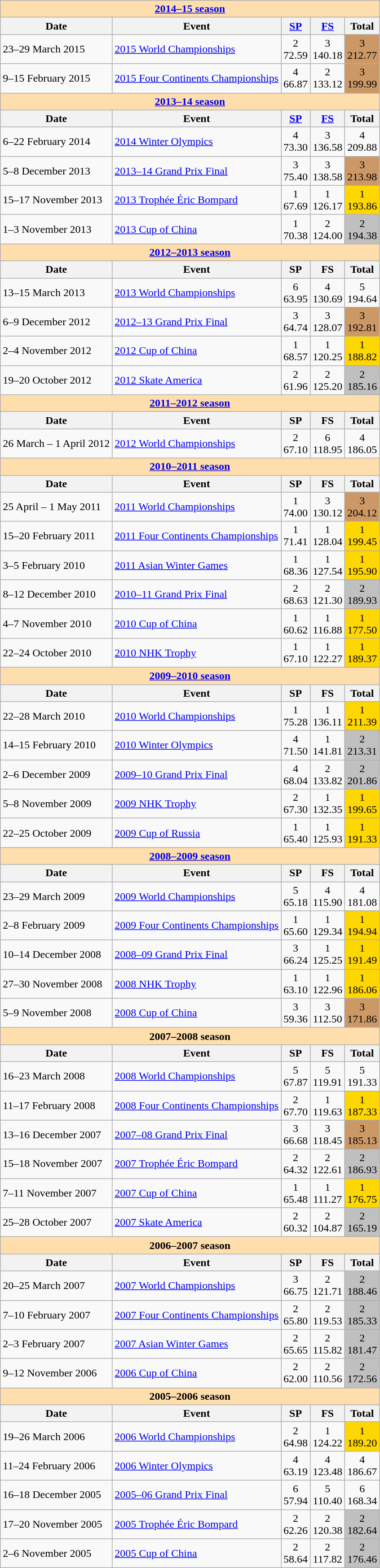<table class="wikitable">
<tr>
<th style="background-color: #ffdead;" colspan=5 align=center><strong><a href='#'>2014–15 season</a></strong></th>
</tr>
<tr>
<th>Date</th>
<th>Event</th>
<th><a href='#'>SP</a></th>
<th><a href='#'>FS</a></th>
<th>Total</th>
</tr>
<tr>
<td>23–29 March 2015</td>
<td><a href='#'>2015 World Championships</a></td>
<td align = center>2 <br> 72.59</td>
<td align = center>3 <br> 140.18</td>
<td align = center bgcolor=cc9966>3 <br> 212.77</td>
</tr>
<tr>
<td>9–15 February 2015</td>
<td><a href='#'>2015 Four Continents Championships</a></td>
<td align = center>4 <br> 66.87</td>
<td align = center>2 <br> 133.12</td>
<td align = center bgcolor=cc9966>3 <br> 199.99</td>
</tr>
<tr>
<td style = "background-color: #ffdead;" colspan=5 align=center><strong><a href='#'>2013–14 season</a></strong></td>
</tr>
<tr>
<th>Date</th>
<th>Event</th>
<th><a href='#'>SP</a></th>
<th><a href='#'>FS</a></th>
<th>Total</th>
</tr>
<tr>
<td>6–22 February 2014</td>
<td><a href='#'>2014 Winter Olympics</a></td>
<td align = center>4 <br> 73.30</td>
<td align = center>3 <br> 136.58</td>
<td align = center>4 <br> 209.88</td>
</tr>
<tr>
<td>5–8 December 2013</td>
<td><a href='#'>2013–14 Grand Prix Final</a></td>
<td align = center>3 <br> 75.40</td>
<td align = center>3 <br> 138.58</td>
<td align = center bgcolor=cc9966>3 <br> 213.98</td>
</tr>
<tr>
<td>15–17 November 2013</td>
<td><a href='#'>2013 Trophée Éric Bompard</a></td>
<td align = center>1 <br> 67.69</td>
<td align = center>1 <br> 126.17</td>
<td align = center bgcolor=gold>1 <br> 193.86</td>
</tr>
<tr>
<td>1–3 November 2013</td>
<td><a href='#'>2013 Cup of China</a></td>
<td align = center>1 <br> 70.38</td>
<td align = center>2 <br> 124.00</td>
<td align = center bgcolor=silver>2 <br> 194.38</td>
</tr>
<tr>
<td style = "background-color: #ffdead;" colspan=5 align=center><strong><a href='#'>2012–2013 season</a></strong></td>
</tr>
<tr>
<th>Date</th>
<th>Event</th>
<th>SP</th>
<th>FS</th>
<th>Total</th>
</tr>
<tr>
<td>13–15 March 2013</td>
<td><a href='#'>2013 World Championships</a></td>
<td align = center>6 <br> 63.95</td>
<td align = center>4 <br> 130.69</td>
<td align = center>5 <br> 194.64</td>
</tr>
<tr>
<td>6–9 December 2012</td>
<td><a href='#'>2012–13 Grand Prix Final</a></td>
<td align = center>3 <br> 64.74</td>
<td align = center>3 <br> 128.07</td>
<td align = center bgcolor=cc9966>3 <br> 192.81</td>
</tr>
<tr>
<td>2–4 November 2012</td>
<td><a href='#'>2012 Cup of China</a></td>
<td align = center>1 <br> 68.57</td>
<td align = center>1 <br> 120.25</td>
<td align = center bgcolor=gold>1 <br> 188.82</td>
</tr>
<tr>
<td>19–20 October 2012</td>
<td><a href='#'>2012 Skate America</a></td>
<td align = center>2 <br> 61.96</td>
<td align = center>2 <br> 125.20</td>
<td align = center bgcolor=silver>2 <br> 185.16</td>
</tr>
<tr>
<td style = "background-color: #ffdead;" colspan=5 align=center><strong><a href='#'>2011–2012 season</a></strong></td>
</tr>
<tr>
<th>Date</th>
<th>Event</th>
<th>SP</th>
<th>FS</th>
<th>Total</th>
</tr>
<tr>
<td>26 March – 1 April 2012</td>
<td><a href='#'>2012 World Championships</a></td>
<td align = center>2 <br> 67.10</td>
<td align = center>6 <br> 118.95</td>
<td align = center>4 <br> 186.05</td>
</tr>
<tr>
<td style = "background-color: #ffdead;" colspan=5 align=center><strong><a href='#'>2010–2011 season</a></strong></td>
</tr>
<tr>
<th>Date</th>
<th>Event</th>
<th>SP</th>
<th>FS</th>
<th>Total</th>
</tr>
<tr>
<td>25 April – 1 May 2011</td>
<td><a href='#'>2011 World Championships</a></td>
<td align = center>1 <br> 74.00</td>
<td align = center>3 <br> 130.12</td>
<td align = center bgcolor=cc9966>3 <br> 204.12</td>
</tr>
<tr>
<td>15–20 February 2011</td>
<td><a href='#'>2011 Four Continents Championships</a></td>
<td align = center>1 <br> 71.41</td>
<td align = center>1 <br> 128.04</td>
<td align = center bgcolor=gold>1 <br> 199.45</td>
</tr>
<tr>
<td>3–5 February 2010</td>
<td><a href='#'>2011 Asian Winter Games</a></td>
<td align = center>1 <br> 68.36</td>
<td align = center>1 <br> 127.54</td>
<td align = center bgcolor=gold>1 <br> 195.90</td>
</tr>
<tr>
<td>8–12 December 2010</td>
<td><a href='#'>2010–11 Grand Prix Final</a></td>
<td align = center>2 <br> 68.63</td>
<td align = center>2 <br> 121.30</td>
<td align = center bgcolor=silver>2 <br> 189.93</td>
</tr>
<tr>
<td>4–7 November 2010</td>
<td><a href='#'>2010 Cup of China</a></td>
<td align = center>1 <br> 60.62</td>
<td align = center>1 <br> 116.88</td>
<td align = center bgcolor=gold>1 <br> 177.50</td>
</tr>
<tr>
<td>22–24 October 2010</td>
<td><a href='#'>2010 NHK Trophy</a></td>
<td align = center>1 <br> 67.10</td>
<td align = center>1 <br> 122.27</td>
<td align = center bgcolor=gold>1 <br> 189.37</td>
</tr>
<tr>
<td style = "background-color: #ffdead;" colspan=5 align=center><strong><a href='#'>2009–2010 season</a></strong></td>
</tr>
<tr>
<th>Date</th>
<th>Event</th>
<th>SP</th>
<th>FS</th>
<th>Total</th>
</tr>
<tr>
<td>22–28 March 2010</td>
<td><a href='#'>2010 World Championships</a></td>
<td align = center>1 <br> 75.28</td>
<td align = center>1 <br> 136.11</td>
<td align = center bgcolor=gold>1 <br> 211.39</td>
</tr>
<tr>
<td>14–15 February 2010</td>
<td><a href='#'>2010 Winter Olympics</a></td>
<td align = center>4 <br> 71.50</td>
<td align = center>1 <br> 141.81</td>
<td align = center bgcolor=silver>2 <br> 213.31</td>
</tr>
<tr>
<td>2–6 December 2009</td>
<td><a href='#'>2009–10 Grand Prix Final</a></td>
<td align = center>4 <br> 68.04</td>
<td align = center>2 <br> 133.82</td>
<td align = center bgcolor=silver>2 <br> 201.86</td>
</tr>
<tr>
<td>5–8 November 2009</td>
<td><a href='#'>2009 NHK Trophy</a></td>
<td align = center>2 <br> 67.30</td>
<td align = center>1 <br> 132.35</td>
<td align = center bgcolor=gold>1 <br> 199.65</td>
</tr>
<tr>
<td>22–25 October 2009</td>
<td><a href='#'>2009 Cup of Russia</a></td>
<td align = center>1 <br> 65.40</td>
<td align = center>1 <br> 125.93</td>
<td align = center bgcolor=gold>1 <br> 191.33</td>
</tr>
<tr>
<td style = "background-color: #ffdead;" colspan=5 align=center><strong><a href='#'>2008–2009 season</a></strong></td>
</tr>
<tr>
<th>Date</th>
<th>Event</th>
<th>SP</th>
<th>FS</th>
<th>Total</th>
</tr>
<tr>
<td>23–29 March 2009</td>
<td><a href='#'>2009 World Championships</a></td>
<td align = center>5 <br> 65.18</td>
<td align = center>4 <br> 115.90</td>
<td align = center>4 <br> 181.08</td>
</tr>
<tr>
<td>2–8 February 2009</td>
<td><a href='#'>2009 Four Continents Championships</a></td>
<td align = center>1 <br> 65.60</td>
<td align = center>1 <br> 129.34</td>
<td align = center bgcolor=gold>1 <br> 194.94</td>
</tr>
<tr>
<td>10–14 December 2008</td>
<td><a href='#'>2008–09 Grand Prix Final</a></td>
<td align = center>3 <br> 66.24</td>
<td align = center>1 <br> 125.25</td>
<td align = center bgcolor=gold>1 <br> 191.49</td>
</tr>
<tr>
<td>27–30 November 2008</td>
<td><a href='#'>2008 NHK Trophy</a></td>
<td align = center>1 <br> 63.10</td>
<td align = center>1 <br> 122.96</td>
<td align = center bgcolor=gold>1 <br> 186.06</td>
</tr>
<tr>
<td>5–9 November 2008</td>
<td><a href='#'>2008 Cup of China</a></td>
<td align = center>3 <br> 59.36</td>
<td align = center>3 <br> 112.50</td>
<td align = center bgcolor=cc9966>3 <br> 171.86</td>
</tr>
<tr>
<td style = "background-color: #ffdead;" colspan=5 align=center><strong>2007–2008 season</strong></td>
</tr>
<tr>
<th>Date</th>
<th>Event</th>
<th>SP</th>
<th>FS</th>
<th>Total</th>
</tr>
<tr>
<td>16–23 March 2008</td>
<td><a href='#'>2008 World Championships</a></td>
<td align = center>5 <br> 67.87</td>
<td align = center>5 <br> 119.91</td>
<td align = center>5 <br> 191.33</td>
</tr>
<tr>
<td>11–17 February 2008</td>
<td><a href='#'>2008 Four Continents Championships</a></td>
<td align = center>2 <br> 67.70</td>
<td align = center>1 <br> 119.63</td>
<td align = center bgcolor=gold>1 <br> 187.33</td>
</tr>
<tr>
<td>13–16 December 2007</td>
<td><a href='#'>2007–08 Grand Prix Final</a></td>
<td align = center>3 <br> 66.68</td>
<td align = center>3 <br> 118.45</td>
<td align = center bgcolor=cc9966>3 <br> 185.13</td>
</tr>
<tr>
<td>15–18 November 2007</td>
<td><a href='#'>2007 Trophée Éric Bompard</a></td>
<td align = center>2 <br> 64.32</td>
<td align = center>2 <br> 122.61</td>
<td align = center bgcolor=silver>2 <br> 186.93</td>
</tr>
<tr>
<td>7–11 November 2007</td>
<td><a href='#'>2007 Cup of China</a></td>
<td align = center>1 <br> 65.48</td>
<td align = center>1 <br> 111.27</td>
<td align = center bgcolor=gold>1 <br> 176.75</td>
</tr>
<tr>
<td>25–28 October 2007</td>
<td><a href='#'>2007 Skate America</a></td>
<td align = center>2 <br> 60.32</td>
<td align = center>2 <br> 104.87</td>
<td align = center bgcolor=silver>2 <br> 165.19</td>
</tr>
<tr>
<td style = "background-color: #ffdead;" colspan=5 align=center><strong>2006–2007 season</strong></td>
</tr>
<tr>
<th>Date</th>
<th>Event</th>
<th>SP</th>
<th>FS</th>
<th>Total</th>
</tr>
<tr>
<td>20–25 March 2007</td>
<td><a href='#'>2007 World Championships</a></td>
<td align = center>3 <br> 66.75</td>
<td align = center>2 <br> 121.71</td>
<td align = center bgcolor=silver>2 <br> 188.46</td>
</tr>
<tr>
<td>7–10 February 2007</td>
<td><a href='#'>2007 Four Continents Championships</a></td>
<td align = center>2 <br> 65.80</td>
<td align = center>2 <br> 119.53</td>
<td align = center bgcolor=silver>2 <br> 185.33</td>
</tr>
<tr>
<td>2–3 February 2007</td>
<td><a href='#'>2007 Asian Winter Games</a></td>
<td align = center>2 <br> 65.65</td>
<td align = center>2 <br> 115.82</td>
<td align = center bgcolor=silver>2 <br> 181.47</td>
</tr>
<tr>
<td>9–12 November 2006</td>
<td><a href='#'>2006 Cup of China</a></td>
<td align = center>2 <br> 62.00</td>
<td align = center>2 <br> 110.56</td>
<td align = center bgcolor=silver>2 <br> 172.56</td>
</tr>
<tr>
<td style = "background-color: #ffdead;" colspan=5 align=center><strong>2005–2006 season</strong></td>
</tr>
<tr>
<th>Date</th>
<th>Event</th>
<th>SP</th>
<th>FS</th>
<th>Total</th>
</tr>
<tr>
<td>19–26 March 2006</td>
<td><a href='#'>2006 World Championships</a></td>
<td align = center>2 <br> 64.98</td>
<td align = center>1 <br> 124.22</td>
<td align = center bgcolor=gold>1 <br> 189.20</td>
</tr>
<tr>
<td>11–24 February 2006</td>
<td><a href='#'>2006 Winter Olympics</a></td>
<td align = center>4 <br> 63.19</td>
<td align = center>4 <br> 123.48</td>
<td align = center>4 <br> 186.67</td>
</tr>
<tr>
<td>16–18 December 2005</td>
<td><a href='#'>2005–06 Grand Prix Final</a></td>
<td align = center>6 <br> 57.94</td>
<td align = center>5 <br> 110.40</td>
<td align = center>6 <br> 168.34</td>
</tr>
<tr>
<td>17–20 November 2005</td>
<td><a href='#'>2005 Trophée Éric Bompard</a></td>
<td align = center>2 <br> 62.26</td>
<td align = center>2 <br> 120.38</td>
<td align = center bgcolor=silver>2 <br> 182.64</td>
</tr>
<tr>
<td>2–6 November 2005</td>
<td><a href='#'>2005 Cup of China</a></td>
<td align = center>2 <br> 58.64</td>
<td align = center>2 <br> 117.82</td>
<td align = center bgcolor=silver>2 <br> 176.46</td>
</tr>
</table>
